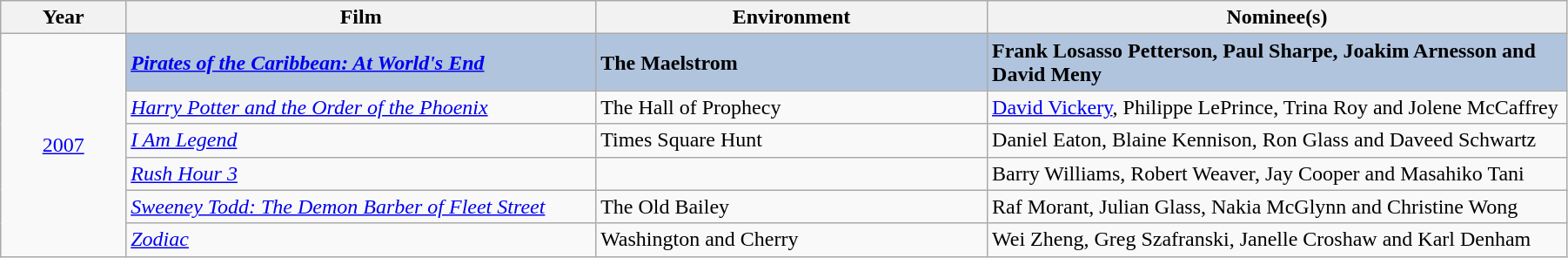<table class="wikitable" width="95%" cellpadding="5">
<tr>
<th width="8%">Year</th>
<th width="30%">Film</th>
<th width="25%">Environment</th>
<th width="40%">Nominee(s)</th>
</tr>
<tr>
<td rowspan="6" style="text-align:center;"><a href='#'>2007</a><br></td>
<td style="background:#B0C4DE;"><strong><em><a href='#'>Pirates of the Caribbean: At World's End</a></em></strong></td>
<td style="background:#B0C4DE;"><strong>The Maelstrom</strong></td>
<td style="background:#B0C4DE;"><strong>Frank Losasso Petterson, Paul Sharpe, Joakim Arnesson and David Meny</strong></td>
</tr>
<tr>
<td><em><a href='#'>Harry Potter and the Order of the Phoenix</a></em></td>
<td>The Hall of Prophecy</td>
<td><a href='#'>David Vickery</a>, Philippe LePrince, Trina Roy and Jolene McCaffrey</td>
</tr>
<tr>
<td><em><a href='#'>I Am Legend</a></em></td>
<td>Times Square Hunt</td>
<td>Daniel Eaton, Blaine Kennison, Ron Glass and Daveed Schwartz</td>
</tr>
<tr>
<td><em><a href='#'>Rush Hour 3</a></em></td>
<td></td>
<td>Barry Williams, Robert Weaver, Jay Cooper and Masahiko Tani</td>
</tr>
<tr>
<td><em><a href='#'>Sweeney Todd: The Demon Barber of Fleet Street</a></em></td>
<td>The Old Bailey</td>
<td>Raf Morant, Julian Glass, Nakia McGlynn and Christine Wong</td>
</tr>
<tr>
<td><em><a href='#'>Zodiac</a></em></td>
<td>Washington and Cherry</td>
<td>Wei Zheng, Greg Szafranski, Janelle Croshaw and Karl Denham</td>
</tr>
</table>
